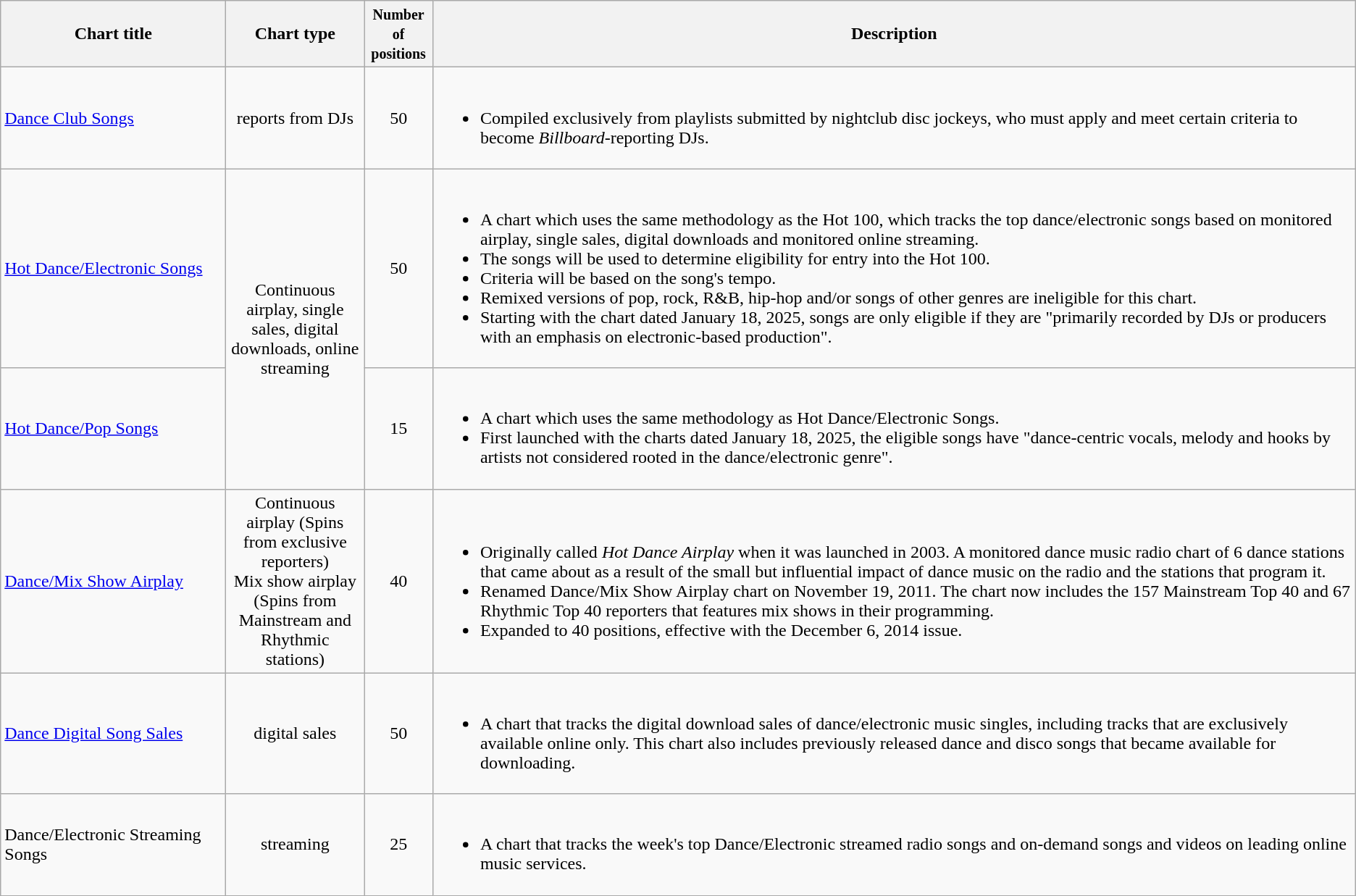<table class="wikitable sortable">
<tr>
<th width=200>Chart title</th>
<th width=120>Chart type</th>
<th><small>Number of<br>positions</small></th>
<th class="unsortable">Description</th>
</tr>
<tr>
<td><a href='#'>Dance Club Songs</a></td>
<td align=center>reports from DJs</td>
<td align=center>50</td>
<td><br><ul><li>Compiled exclusively from playlists submitted by nightclub disc jockeys, who must apply and meet certain criteria to become <em>Billboard</em>-reporting DJs.</li></ul></td>
</tr>
<tr>
<td><a href='#'>Hot Dance/Electronic Songs</a></td>
<td align=center rowspan=2>Continuous airplay, single sales, digital downloads, online streaming</td>
<td align=center>50</td>
<td><br><ul><li>A chart which uses the same methodology as the Hot 100, which tracks the top dance/electronic songs based on monitored airplay, single sales, digital downloads and monitored online streaming.</li><li>The songs will be used to determine eligibility for entry into the Hot 100.</li><li>Criteria will be based on the song's tempo.</li><li>Remixed versions of pop, rock, R&B, hip-hop and/or songs of other genres are ineligible for this chart.</li><li>Starting with the chart dated January 18, 2025, songs are only eligible if they are "primarily recorded by DJs or producers with an emphasis on electronic-based production".</li></ul></td>
</tr>
<tr>
<td><a href='#'>Hot Dance/Pop Songs</a></td>
<td align=center>15</td>
<td><br><ul><li>A chart which uses the same methodology as Hot Dance/Electronic Songs.</li><li>First launched with the charts dated January 18, 2025, the eligible songs have "dance-centric vocals, melody and hooks by artists not considered rooted in the dance/electronic genre".</li></ul></td>
</tr>
<tr>
<td><a href='#'>Dance/Mix Show Airplay</a></td>
<td align=center>Continuous airplay (Spins from exclusive reporters)<br>Mix show airplay (Spins from Mainstream and Rhythmic stations)</td>
<td align=center>40</td>
<td><br><ul><li>Originally called <em>Hot Dance Airplay</em> when it was launched in 2003. A monitored dance music radio chart of 6 dance stations that came about as a result of the small but influential impact of dance music on the radio and the stations that program it.</li><li>Renamed Dance/Mix Show Airplay chart on November 19, 2011. The chart now includes the 157 Mainstream Top 40 and 67 Rhythmic Top 40 reporters that features mix shows in their programming.</li><li>Expanded to 40 positions, effective with the December 6, 2014 issue.</li></ul></td>
</tr>
<tr>
<td><a href='#'>Dance Digital Song Sales</a></td>
<td align=center>digital sales</td>
<td align=center>50</td>
<td><br><ul><li>A chart that tracks the digital download sales of dance/electronic music singles, including tracks that are exclusively available online only. This chart also includes previously released dance and disco songs that became available for downloading.</li></ul></td>
</tr>
<tr>
<td>Dance/Electronic Streaming Songs</td>
<td align=center>streaming</td>
<td align=center>25</td>
<td><br><ul><li>A chart that tracks the week's top Dance/Electronic streamed radio songs and on-demand songs and videos on leading online music services.</li></ul></td>
</tr>
</table>
